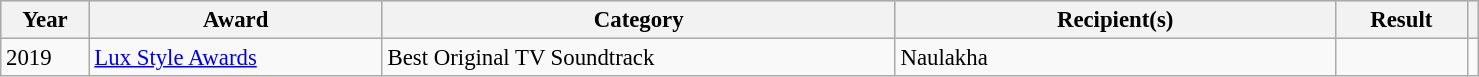<table class="wikitable" width="78%" style="font-size: 95%;">
<tr style="background:#ccc; text-align:center;">
<th scope="col" width="6%">Year</th>
<th scope="col" width="20%">Award</th>
<th scope="col" width="35%">Category</th>
<th scope="col" width="30%">Recipient(s)</th>
<th scope="col" width="10%">Result</th>
<th></th>
</tr>
<tr>
<td>2019</td>
<td><a href='#'>Lux Style Awards</a></td>
<td>Best Original TV Soundtrack</td>
<td>Naulakha</td>
<td></td>
<td></td>
</tr>
</table>
